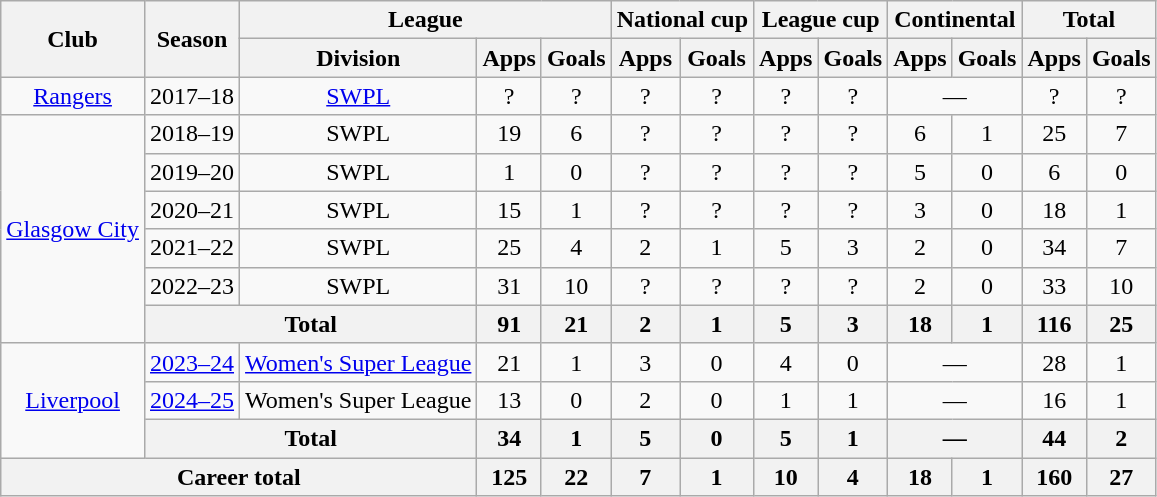<table class="wikitable" style="text-align:center">
<tr>
<th rowspan="2">Club</th>
<th rowspan="2">Season</th>
<th colspan="3">League</th>
<th colspan="2">National cup</th>
<th colspan="2">League cup</th>
<th colspan="2">Continental</th>
<th colspan="2">Total</th>
</tr>
<tr>
<th>Division</th>
<th>Apps</th>
<th>Goals</th>
<th>Apps</th>
<th>Goals</th>
<th>Apps</th>
<th>Goals</th>
<th>Apps</th>
<th>Goals</th>
<th>Apps</th>
<th>Goals</th>
</tr>
<tr>
<td><a href='#'>Rangers</a></td>
<td>2017–18</td>
<td><a href='#'>SWPL</a></td>
<td>?</td>
<td>?</td>
<td>?</td>
<td>?</td>
<td>?</td>
<td>?</td>
<td colspan="2">—</td>
<td>?</td>
<td>?</td>
</tr>
<tr>
<td rowspan="6"><a href='#'>Glasgow City</a></td>
<td>2018–19</td>
<td>SWPL</td>
<td>19</td>
<td>6</td>
<td>?</td>
<td>?</td>
<td>?</td>
<td>?</td>
<td>6</td>
<td>1</td>
<td>25</td>
<td>7</td>
</tr>
<tr>
<td>2019–20</td>
<td>SWPL</td>
<td>1</td>
<td>0</td>
<td>?</td>
<td>?</td>
<td>?</td>
<td>?</td>
<td>5</td>
<td>0</td>
<td>6</td>
<td>0</td>
</tr>
<tr>
<td>2020–21</td>
<td>SWPL</td>
<td>15</td>
<td>1</td>
<td>?</td>
<td>?</td>
<td>?</td>
<td>?</td>
<td>3</td>
<td>0</td>
<td>18</td>
<td>1</td>
</tr>
<tr>
<td>2021–22</td>
<td>SWPL</td>
<td>25</td>
<td>4</td>
<td>2</td>
<td>1</td>
<td>5</td>
<td>3</td>
<td>2</td>
<td>0</td>
<td>34</td>
<td>7</td>
</tr>
<tr>
<td>2022–23</td>
<td>SWPL</td>
<td>31</td>
<td>10</td>
<td>?</td>
<td>?</td>
<td>?</td>
<td>?</td>
<td>2</td>
<td>0</td>
<td>33</td>
<td>10</td>
</tr>
<tr>
<th colspan="2">Total</th>
<th>91</th>
<th>21</th>
<th>2</th>
<th>1</th>
<th>5</th>
<th>3</th>
<th>18</th>
<th>1</th>
<th>116</th>
<th>25</th>
</tr>
<tr>
<td rowspan="3"><a href='#'>Liverpool</a></td>
<td><a href='#'>2023–24</a></td>
<td><a href='#'>Women's Super League</a></td>
<td>21</td>
<td>1</td>
<td>3</td>
<td>0</td>
<td>4</td>
<td>0</td>
<td colspan="2">—</td>
<td>28</td>
<td>1</td>
</tr>
<tr>
<td><a href='#'>2024–25</a></td>
<td>Women's Super League</td>
<td>13</td>
<td>0</td>
<td>2</td>
<td>0</td>
<td>1</td>
<td>1</td>
<td colspan="2">—</td>
<td>16</td>
<td>1</td>
</tr>
<tr>
<th colspan="2">Total</th>
<th>34</th>
<th>1</th>
<th>5</th>
<th>0</th>
<th>5</th>
<th>1</th>
<th colspan="2">—</th>
<th>44</th>
<th>2</th>
</tr>
<tr>
<th colspan="3">Career total</th>
<th>125</th>
<th>22</th>
<th>7</th>
<th>1</th>
<th>10</th>
<th>4</th>
<th>18</th>
<th>1</th>
<th>160</th>
<th>27</th>
</tr>
</table>
